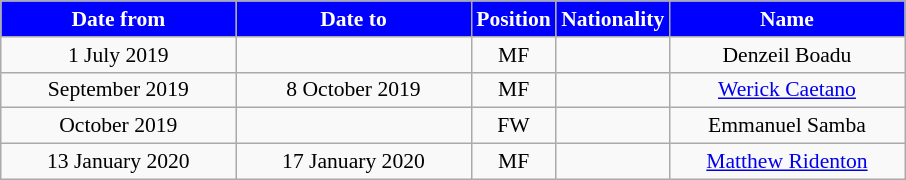<table class="wikitable" style="text-align:center; font-size:90%">
<tr>
<th style="background:#00f; color:white; width:150px;">Date from</th>
<th style="background:#00f; color:white; width:150px;">Date to</th>
<th style="background:#00f; color:white; width:50px;">Position</th>
<th style="background:#00f; color:white; width:50px;">Nationality</th>
<th style="background:#00f; color:white; width:150px;">Name</th>
</tr>
<tr>
<td>1 July 2019</td>
<td></td>
<td>MF</td>
<td></td>
<td>Denzeil Boadu</td>
</tr>
<tr>
<td>September 2019</td>
<td>8 October 2019</td>
<td>MF</td>
<td></td>
<td><a href='#'>Werick Caetano</a></td>
</tr>
<tr>
<td>October 2019</td>
<td></td>
<td>FW</td>
<td></td>
<td>Emmanuel Samba</td>
</tr>
<tr>
<td>13 January 2020</td>
<td>17 January 2020</td>
<td>MF</td>
<td></td>
<td><a href='#'>Matthew Ridenton</a></td>
</tr>
</table>
